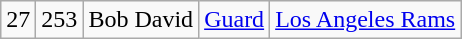<table class="wikitable" style="text-align:center">
<tr>
<td>27</td>
<td>253</td>
<td>Bob David</td>
<td><a href='#'>Guard</a></td>
<td><a href='#'>Los Angeles Rams</a></td>
</tr>
</table>
